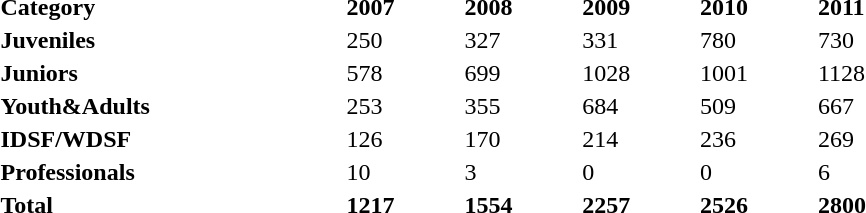<table class="standard" width="50%">
<tr>
<td><strong>Category</strong></td>
<td><strong>2007</strong></td>
<td><strong>2008</strong></td>
<td><strong>2009</strong></td>
<td><strong>2010</strong></td>
<td><strong>2011</strong></td>
<td></td>
</tr>
<tr>
<td><strong>Juveniles</strong></td>
<td>250</td>
<td>327</td>
<td>331</td>
<td>780</td>
<td>730</td>
</tr>
<tr>
<td><strong>Juniors</strong></td>
<td>578</td>
<td>699</td>
<td>1028</td>
<td>1001</td>
<td>1128</td>
</tr>
<tr>
<td><strong>Youth&Adults</strong></td>
<td>253</td>
<td>355</td>
<td>684</td>
<td>509</td>
<td>667</td>
</tr>
<tr>
<td><strong>IDSF/WDSF</strong></td>
<td>126</td>
<td>170</td>
<td>214</td>
<td>236</td>
<td>269</td>
</tr>
<tr>
<td><strong>Professionals</strong></td>
<td>10</td>
<td>3</td>
<td>0</td>
<td>0</td>
<td>6</td>
</tr>
<tr class="bright">
<td><strong>Total</strong></td>
<td><strong>1217</strong></td>
<td><strong>1554</strong></td>
<td><strong>2257</strong></td>
<td><strong>2526</strong></td>
<td><strong>2800</strong></td>
</tr>
</table>
